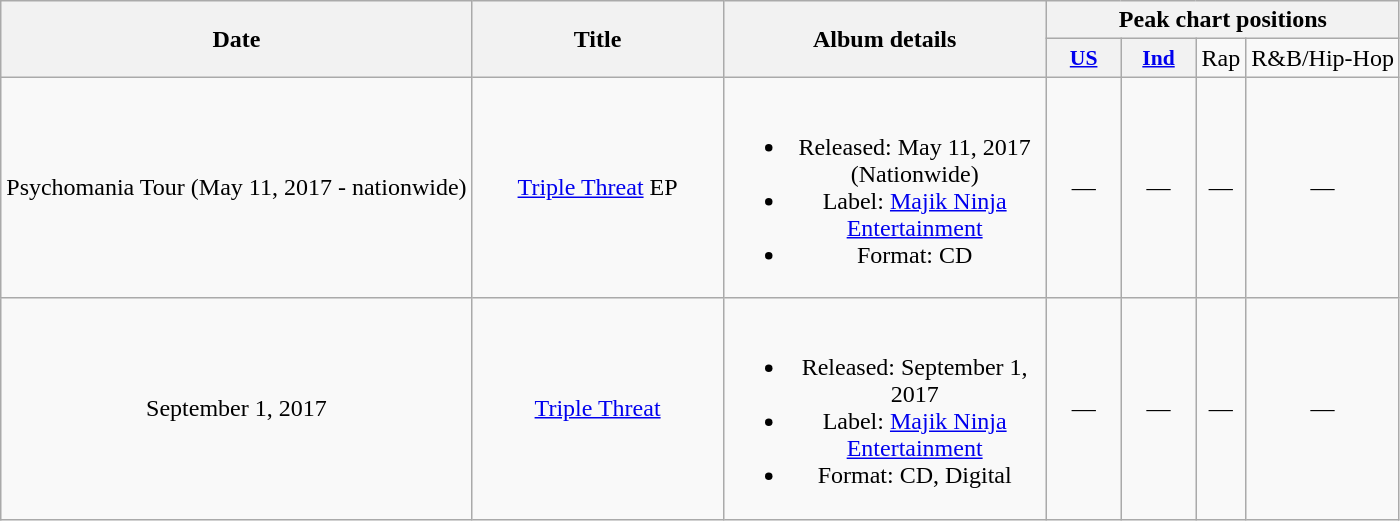<table class="wikitable plainrowheaders" style="text-align:center;">
<tr>
<th rowspan="2">Date</th>
<th scope="col" rowspan="2" style="width:10em;">Title</th>
<th scope="col" rowspan="2" style="width:13em;">Album details</th>
<th colspan="4" scope="col">Peak chart positions</th>
</tr>
<tr>
<th style="width:3em;font-size:90%;"><a href='#'>US</a></th>
<th style="width:3em;font-size:90%;"><a href='#'>Ind</a></th>
<td>Rap</td>
<td>R&B/Hip-Hop</td>
</tr>
<tr>
<td>Psychomania Tour (May 11, 2017 - nationwide)</td>
<td><a href='#'>Triple Threat</a> EP</td>
<td><br><ul><li>Released: May 11, 2017 (Nationwide)</li><li>Label: <a href='#'>Majik Ninja Entertainment</a></li><li>Format: CD</li></ul></td>
<td>—</td>
<td>—</td>
<td>—</td>
<td>—</td>
</tr>
<tr>
<td>September 1, 2017</td>
<td><a href='#'>Triple Threat</a></td>
<td><br><ul><li>Released: September 1, 2017</li><li>Label: <a href='#'>Majik Ninja Entertainment</a></li><li>Format: CD, Digital</li></ul></td>
<td>—</td>
<td>—</td>
<td>—</td>
<td>—</td>
</tr>
</table>
